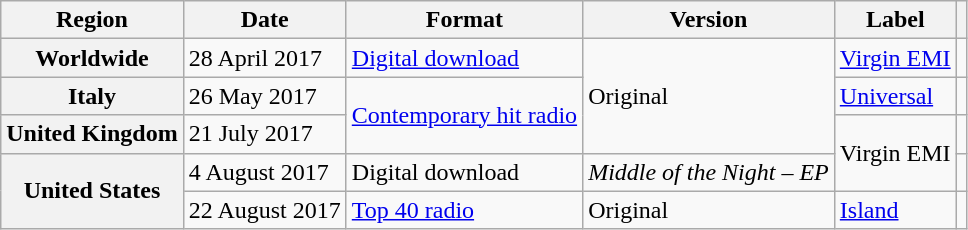<table class="wikitable sortable plainrowheaders">
<tr>
<th>Region</th>
<th>Date</th>
<th>Format</th>
<th>Version</th>
<th>Label</th>
<th></th>
</tr>
<tr>
<th scope="row">Worldwide</th>
<td>28 April 2017</td>
<td><a href='#'>Digital download</a></td>
<td rowspan="3">Original</td>
<td><a href='#'>Virgin EMI</a></td>
<td align="center"></td>
</tr>
<tr>
<th scope="row">Italy</th>
<td>26 May 2017</td>
<td rowspan="2"><a href='#'>Contemporary hit radio</a></td>
<td><a href='#'>Universal</a></td>
<td align="center"></td>
</tr>
<tr>
<th scope="row">United Kingdom</th>
<td>21 July 2017</td>
<td rowspan="2">Virgin EMI</td>
<td align="center"></td>
</tr>
<tr>
<th scope="row" rowspan="2">United States</th>
<td>4 August 2017</td>
<td>Digital download</td>
<td><em>Middle of the Night – EP</em></td>
<td align="center"></td>
</tr>
<tr>
<td>22 August 2017</td>
<td><a href='#'>Top 40 radio</a></td>
<td>Original</td>
<td><a href='#'>Island</a></td>
<td align="center"></td>
</tr>
</table>
